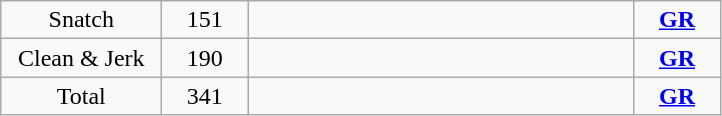<table class = "wikitable" style="text-align:center;">
<tr>
<td width=100>Snatch</td>
<td width=50>151</td>
<td width=250 align=left></td>
<td width=50><strong><a href='#'>GR</a></strong></td>
</tr>
<tr>
<td>Clean & Jerk</td>
<td>190</td>
<td align=left></td>
<td><strong><a href='#'>GR</a></strong></td>
</tr>
<tr>
<td>Total</td>
<td>341</td>
<td align=left></td>
<td><strong><a href='#'>GR</a></strong></td>
</tr>
</table>
